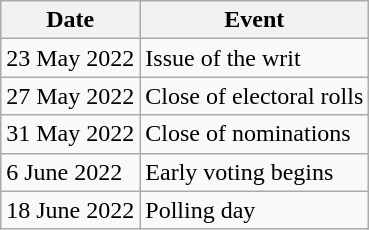<table class="wikitable">
<tr>
<th>Date</th>
<th>Event</th>
</tr>
<tr>
<td>23 May 2022</td>
<td>Issue of the writ</td>
</tr>
<tr>
<td>27 May 2022</td>
<td>Close of electoral rolls</td>
</tr>
<tr>
<td>31 May 2022</td>
<td>Close of nominations</td>
</tr>
<tr>
<td>6 June 2022</td>
<td>Early voting begins</td>
</tr>
<tr>
<td>18 June 2022</td>
<td>Polling day</td>
</tr>
</table>
